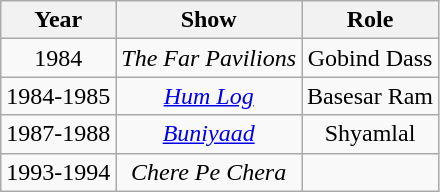<table class="wikitable" style="text-align: center;">
<tr>
<th>Year</th>
<th>Show</th>
<th>Role</th>
</tr>
<tr>
<td>1984</td>
<td><em>The Far Pavilions</em></td>
<td>Gobind Dass</td>
</tr>
<tr>
<td>1984-1985</td>
<td><em><a href='#'>Hum Log</a></em></td>
<td>Basesar Ram</td>
</tr>
<tr>
<td>1987-1988</td>
<td><em><a href='#'>Buniyaad</a></em></td>
<td>Shyamlal</td>
</tr>
<tr>
<td>1993-1994</td>
<td><em>Chere Pe Chera</em></td>
<td></td>
</tr>
</table>
